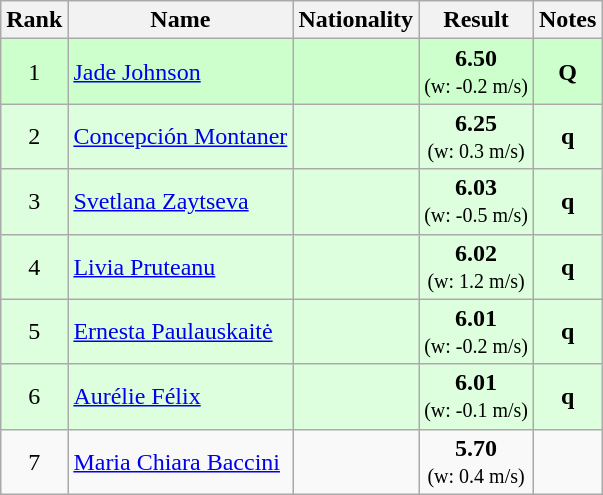<table class="wikitable sortable" style="text-align:center">
<tr>
<th>Rank</th>
<th>Name</th>
<th>Nationality</th>
<th>Result</th>
<th>Notes</th>
</tr>
<tr bgcolor=ccffcc>
<td>1</td>
<td align=left><a href='#'>Jade Johnson</a></td>
<td align=left></td>
<td><strong>6.50</strong><br><small>(w: -0.2 m/s)</small></td>
<td><strong>Q</strong></td>
</tr>
<tr bgcolor=ddffdd>
<td>2</td>
<td align=left><a href='#'>Concepción Montaner</a></td>
<td align=left></td>
<td><strong>6.25</strong><br><small>(w: 0.3 m/s)</small></td>
<td><strong>q</strong></td>
</tr>
<tr bgcolor=ddffdd>
<td>3</td>
<td align=left><a href='#'>Svetlana Zaytseva</a></td>
<td align=left></td>
<td><strong>6.03</strong><br><small>(w: -0.5 m/s)</small></td>
<td><strong>q</strong></td>
</tr>
<tr bgcolor=ddffdd>
<td>4</td>
<td align=left><a href='#'>Livia Pruteanu</a></td>
<td align=left></td>
<td><strong>6.02</strong><br><small>(w: 1.2 m/s)</small></td>
<td><strong>q</strong></td>
</tr>
<tr bgcolor=ddffdd>
<td>5</td>
<td align=left><a href='#'>Ernesta Paulauskaitė</a></td>
<td align=left></td>
<td><strong>6.01</strong><br><small>(w: -0.2 m/s)</small></td>
<td><strong>q</strong></td>
</tr>
<tr bgcolor=ddffdd>
<td>6</td>
<td align=left><a href='#'>Aurélie Félix</a></td>
<td align=left></td>
<td><strong>6.01</strong><br><small>(w: -0.1 m/s)</small></td>
<td><strong>q</strong></td>
</tr>
<tr>
<td>7</td>
<td align=left><a href='#'>Maria Chiara Baccini</a></td>
<td align=left></td>
<td><strong>5.70</strong><br><small>(w: 0.4 m/s)</small></td>
<td></td>
</tr>
</table>
